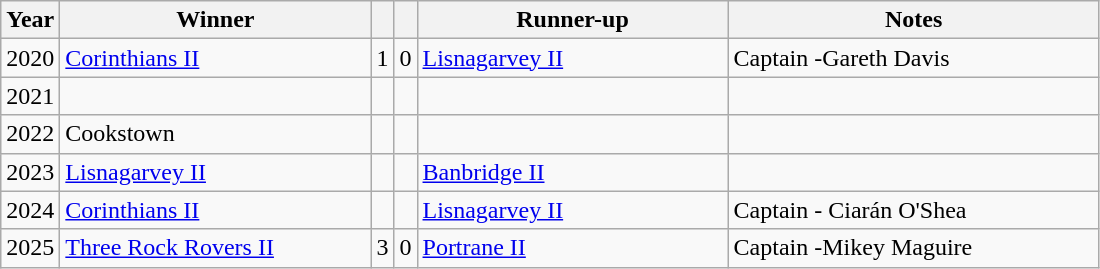<table class="wikitable">
<tr>
<th><strong>Year</strong></th>
<th><strong>Winner</strong></th>
<th></th>
<th></th>
<th><strong>Runner-up</strong></th>
<th>Notes</th>
</tr>
<tr>
<td align="center">2020</td>
<td width=200><a href='#'>Corinthians II</a></td>
<td align="center">1</td>
<td align="center">0</td>
<td width=200><a href='#'>Lisnagarvey II</a></td>
<td width=240>Captain -Gareth Davis</td>
</tr>
<tr>
<td>2021</td>
<td></td>
<td></td>
<td></td>
<td></td>
<td></td>
</tr>
<tr>
<td>2022</td>
<td>Cookstown</td>
<td></td>
<td></td>
<td></td>
<td></td>
</tr>
<tr>
<td>2023</td>
<td width=200><a href='#'>Lisnagarvey II</a></td>
<td></td>
<td></td>
<td><a href='#'>Banbridge II</a></td>
<td></td>
</tr>
<tr>
<td>2024</td>
<td width=200><a href='#'>Corinthians II</a></td>
<td></td>
<td></td>
<td width=200><a href='#'>Lisnagarvey II</a></td>
<td>Captain - Ciarán O'Shea</td>
</tr>
<tr>
<td>2025</td>
<td width=200><a href='#'>Three Rock Rovers II</a></td>
<td align="center">3</td>
<td align="center">0</td>
<td width=200><a href='#'>Portrane II</a></td>
<td width=240>Captain -Mikey Maguire</td>
</tr>
</table>
